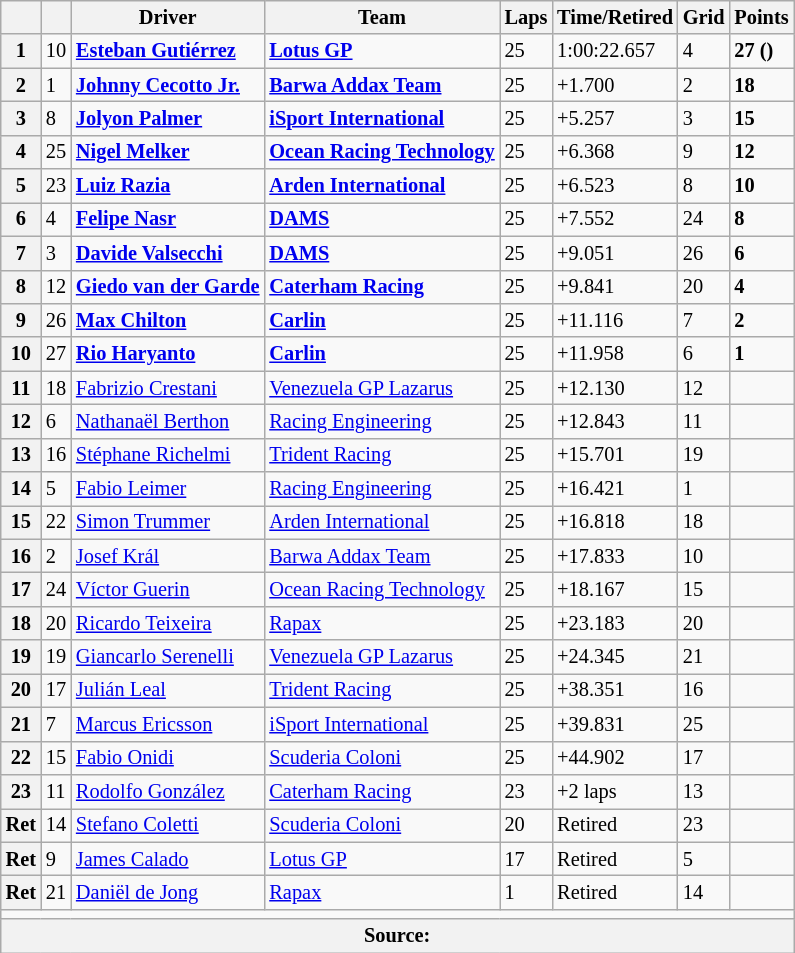<table class="wikitable" style="font-size:85%">
<tr>
<th></th>
<th></th>
<th>Driver</th>
<th>Team</th>
<th>Laps</th>
<th>Time/Retired</th>
<th>Grid</th>
<th>Points</th>
</tr>
<tr>
<th>1</th>
<td>10</td>
<td> <strong><a href='#'>Esteban Gutiérrez</a></strong></td>
<td><strong><a href='#'>Lotus GP</a></strong></td>
<td>25</td>
<td>1:00:22.657</td>
<td>4</td>
<td><strong>27 ()</strong></td>
</tr>
<tr>
<th>2</th>
<td>1</td>
<td> <strong><a href='#'>Johnny Cecotto Jr.</a></strong></td>
<td><strong><a href='#'>Barwa Addax Team</a></strong></td>
<td>25</td>
<td>+1.700</td>
<td>2</td>
<td><strong>18</strong></td>
</tr>
<tr>
<th>3</th>
<td>8</td>
<td> <strong><a href='#'>Jolyon Palmer</a></strong></td>
<td><strong><a href='#'>iSport International</a></strong></td>
<td>25</td>
<td>+5.257</td>
<td>3</td>
<td><strong>15</strong></td>
</tr>
<tr>
<th>4</th>
<td>25</td>
<td> <strong><a href='#'>Nigel Melker</a></strong></td>
<td><strong><a href='#'>Ocean Racing Technology</a></strong></td>
<td>25</td>
<td>+6.368</td>
<td>9</td>
<td><strong>12</strong></td>
</tr>
<tr>
<th>5</th>
<td>23</td>
<td> <strong><a href='#'>Luiz Razia</a></strong></td>
<td><strong><a href='#'>Arden International</a></strong></td>
<td>25</td>
<td>+6.523</td>
<td>8</td>
<td><strong>10</strong></td>
</tr>
<tr>
<th>6</th>
<td>4</td>
<td> <strong><a href='#'>Felipe Nasr</a></strong></td>
<td><strong><a href='#'>DAMS</a></strong></td>
<td>25</td>
<td>+7.552</td>
<td>24</td>
<td><strong>8</strong></td>
</tr>
<tr>
<th>7</th>
<td>3</td>
<td> <strong><a href='#'>Davide Valsecchi</a></strong></td>
<td><strong><a href='#'>DAMS</a></strong></td>
<td>25</td>
<td>+9.051</td>
<td>26</td>
<td><strong>6</strong></td>
</tr>
<tr>
<th>8</th>
<td>12</td>
<td> <strong><a href='#'>Giedo van der Garde</a></strong></td>
<td><strong><a href='#'>Caterham Racing</a></strong></td>
<td>25</td>
<td>+9.841</td>
<td>20</td>
<td><strong>4</strong></td>
</tr>
<tr>
<th>9</th>
<td>26</td>
<td> <strong><a href='#'>Max Chilton</a></strong></td>
<td><strong><a href='#'>Carlin</a></strong></td>
<td>25</td>
<td>+11.116</td>
<td>7</td>
<td><strong>2</strong></td>
</tr>
<tr>
<th>10</th>
<td>27</td>
<td> <strong><a href='#'>Rio Haryanto</a></strong></td>
<td><strong><a href='#'>Carlin</a></strong></td>
<td>25</td>
<td>+11.958</td>
<td>6</td>
<td><strong>1</strong></td>
</tr>
<tr>
<th>11</th>
<td>18</td>
<td> <a href='#'>Fabrizio Crestani</a></td>
<td><a href='#'>Venezuela GP Lazarus</a></td>
<td>25</td>
<td>+12.130</td>
<td>12</td>
<td></td>
</tr>
<tr>
<th>12</th>
<td>6</td>
<td> <a href='#'>Nathanaël Berthon</a></td>
<td><a href='#'>Racing Engineering</a></td>
<td>25</td>
<td>+12.843</td>
<td>11</td>
<td></td>
</tr>
<tr>
<th>13</th>
<td>16</td>
<td> <a href='#'>Stéphane Richelmi</a></td>
<td><a href='#'>Trident Racing</a></td>
<td>25</td>
<td>+15.701</td>
<td>19</td>
<td></td>
</tr>
<tr>
<th>14</th>
<td>5</td>
<td> <a href='#'>Fabio Leimer</a></td>
<td><a href='#'>Racing Engineering</a></td>
<td>25</td>
<td>+16.421</td>
<td>1</td>
<td><strong></strong></td>
</tr>
<tr>
<th>15</th>
<td>22</td>
<td> <a href='#'>Simon Trummer</a></td>
<td><a href='#'>Arden International</a></td>
<td>25</td>
<td>+16.818</td>
<td>18</td>
<td></td>
</tr>
<tr>
<th>16</th>
<td>2</td>
<td> <a href='#'>Josef Král</a></td>
<td><a href='#'>Barwa Addax Team</a></td>
<td>25</td>
<td>+17.833</td>
<td>10</td>
<td></td>
</tr>
<tr>
<th>17</th>
<td>24</td>
<td> <a href='#'>Víctor Guerin</a></td>
<td><a href='#'>Ocean Racing Technology</a></td>
<td>25</td>
<td>+18.167</td>
<td>15</td>
<td></td>
</tr>
<tr>
<th>18</th>
<td>20</td>
<td> <a href='#'>Ricardo Teixeira</a></td>
<td><a href='#'>Rapax</a></td>
<td>25</td>
<td>+23.183</td>
<td>20</td>
<td></td>
</tr>
<tr>
<th>19</th>
<td>19</td>
<td> <a href='#'>Giancarlo Serenelli</a></td>
<td><a href='#'>Venezuela GP Lazarus</a></td>
<td>25</td>
<td>+24.345</td>
<td>21</td>
<td></td>
</tr>
<tr>
<th>20</th>
<td>17</td>
<td> <a href='#'>Julián Leal</a></td>
<td><a href='#'>Trident Racing</a></td>
<td>25</td>
<td>+38.351</td>
<td>16</td>
<td></td>
</tr>
<tr>
<th>21</th>
<td>7</td>
<td> <a href='#'>Marcus Ericsson</a></td>
<td><a href='#'>iSport International</a></td>
<td>25</td>
<td>+39.831</td>
<td>25</td>
<td></td>
</tr>
<tr>
<th>22</th>
<td>15</td>
<td> <a href='#'>Fabio Onidi</a></td>
<td><a href='#'>Scuderia Coloni</a></td>
<td>25</td>
<td>+44.902</td>
<td>17</td>
<td></td>
</tr>
<tr>
<th>23</th>
<td>11</td>
<td> <a href='#'>Rodolfo González</a></td>
<td><a href='#'>Caterham Racing</a></td>
<td>23</td>
<td>+2 laps</td>
<td>13</td>
<td></td>
</tr>
<tr>
<th>Ret</th>
<td>14</td>
<td> <a href='#'>Stefano Coletti</a></td>
<td><a href='#'>Scuderia Coloni</a></td>
<td>20</td>
<td>Retired</td>
<td>23</td>
<td></td>
</tr>
<tr>
<th>Ret</th>
<td>9</td>
<td> <a href='#'>James Calado</a></td>
<td><a href='#'>Lotus GP</a></td>
<td>17</td>
<td>Retired</td>
<td>5</td>
<td></td>
</tr>
<tr>
<th>Ret</th>
<td>21</td>
<td> <a href='#'>Daniël de Jong</a></td>
<td><a href='#'>Rapax</a></td>
<td>1</td>
<td>Retired</td>
<td>14</td>
<td></td>
</tr>
<tr>
<td colspan=8></td>
</tr>
<tr>
<th colspan=8>Source:</th>
</tr>
</table>
